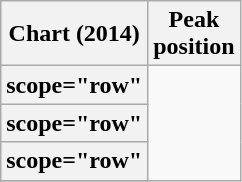<table class="wikitable sortable plainrowheaders" style="text-align:center;">
<tr>
<th scope="col">Chart (2014)</th>
<th scope="col">Peak<br>position</th>
</tr>
<tr>
<th>scope="row"</th>
</tr>
<tr>
<th>scope="row"</th>
</tr>
<tr>
<th>scope="row"</th>
</tr>
<tr>
</tr>
</table>
